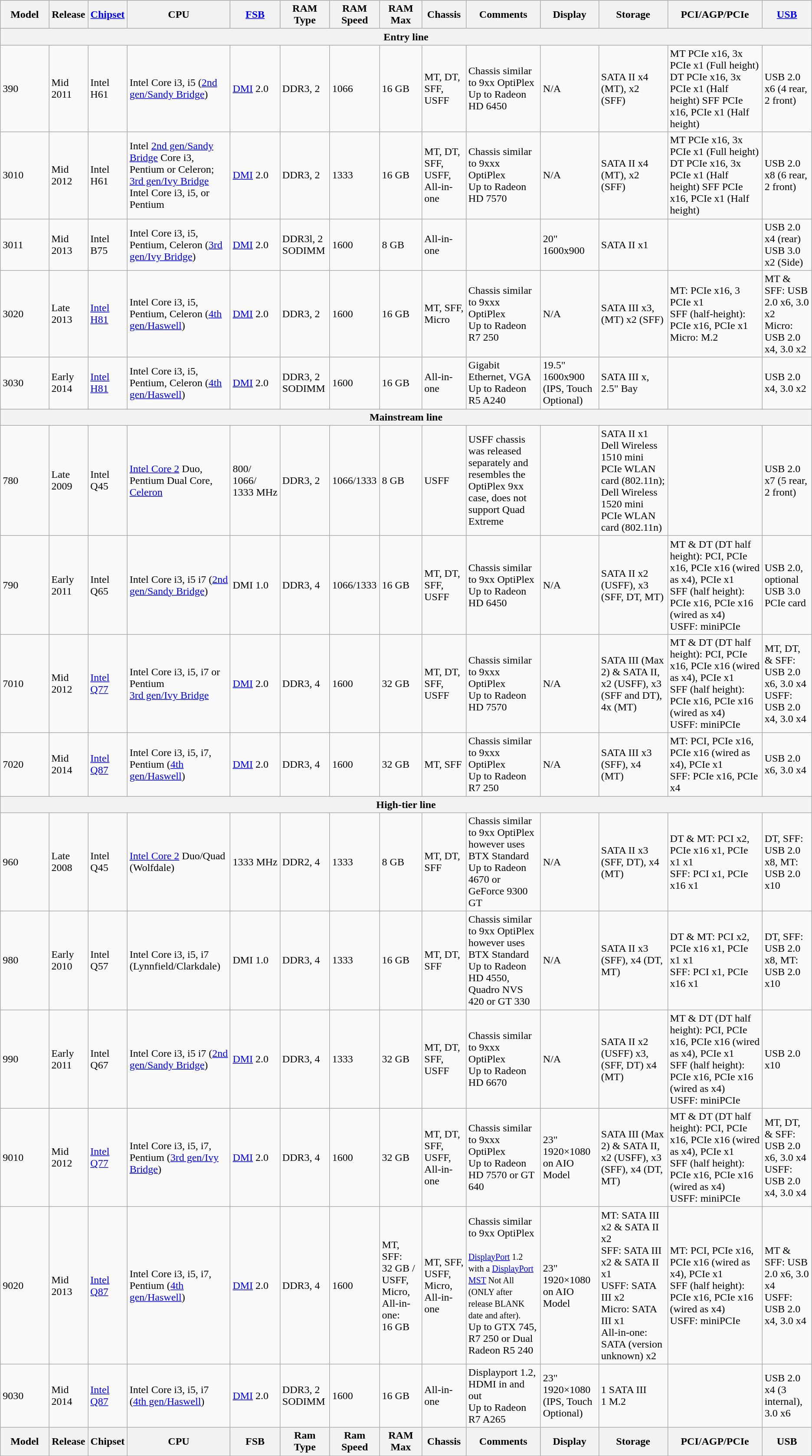<table class="wikitable sortable">
<tr>
<th style="width:6%">Model</th>
<th>Release</th>
<th><a href='#'>Chipset</a></th>
<th>CPU</th>
<th><a href='#'>FSB</a></th>
<th>RAM Type</th>
<th>RAM Speed</th>
<th>RAM Max</th>
<th>Chassis</th>
<th>Comments</th>
<th>Display</th>
<th>Storage</th>
<th>PCI/AGP/PCIe</th>
<th><a href='#'>USB</a></th>
</tr>
<tr>
<th colspan="14">Entry line</th>
</tr>
<tr>
<td>390</td>
<td>Mid 2011</td>
<td>Intel H61</td>
<td>Intel Core i3, i5 (<a href='#'>2nd gen/Sandy Bridge</a>)</td>
<td><a href='#'>DMI</a> 2.0</td>
<td>DDR3, 2</td>
<td>1066</td>
<td>16 GB</td>
<td>MT, DT, SFF, USFF</td>
<td>Chassis similar to 9xx OptiPlex<br>Up to Radeon HD 6450</td>
<td>N/A</td>
<td>SATA II x4 (MT), x2 (SFF)</td>
<td>MT PCIe x16, 3x PCIe x1 (Full height) DT PCIe x16, 3x PCIe x1 (Half height) SFF PCIe x16, PCIe x1 (Half height)</td>
<td>USB 2.0 x6 (4 rear, 2 front)</td>
</tr>
<tr>
<td>3010</td>
<td>Mid 2012</td>
<td>Intel H61</td>
<td>Intel <a href='#'>2nd gen/Sandy Bridge</a> Core i3, Pentium or Celeron; <br><a href='#'>3rd gen/Ivy Bridge</a> Intel Core i3, i5, or Pentium</td>
<td><a href='#'>DMI</a> 2.0</td>
<td>DDR3, 2</td>
<td>1333</td>
<td>16 GB</td>
<td>MT, DT, SFF, USFF, All-in-one</td>
<td>Chassis similar to 9xxx OptiPlex<br>Up to Radeon HD 7570</td>
<td>N/A</td>
<td>SATA II x4 (MT), x2 (SFF)</td>
<td>MT PCIe x16, 3x PCIe x1 (Full height) DT PCIe x16, 3x PCIe x1 (Half height) SFF PCIe x16, PCIe x1 (Half height)</td>
<td>USB 2.0 x8 (6 rear, 2 front)</td>
</tr>
<tr>
<td>3011</td>
<td>Mid 2013</td>
<td>Intel B75</td>
<td>Intel Core i3, i5, Pentium, Celeron (<a href='#'>3rd gen/Ivy Bridge</a>)</td>
<td><a href='#'>DMI</a> 2.0</td>
<td>DDR3l, 2 SODIMM</td>
<td>1600</td>
<td>8 GB</td>
<td>All-in-one</td>
<td></td>
<td>20" 1600x900</td>
<td>SATA II x1</td>
<td></td>
<td>USB 2.0 x4 (rear) USB 3.0 x2 (Side)</td>
</tr>
<tr>
<td>3020</td>
<td>Late 2013</td>
<td><a href='#'>Intel H81</a></td>
<td>Intel Core i3, i5, Pentium, Celeron (<a href='#'>4th gen/Haswell</a>)</td>
<td><a href='#'>DMI</a> 2.0</td>
<td>DDR3, 2</td>
<td>1600</td>
<td>16 GB</td>
<td>MT, SFF, Micro</td>
<td>Chassis similar to 9xxx OptiPlex<br>Up to Radeon R7 250</td>
<td>N/A</td>
<td>SATA III x3, (MT) x2 (SFF)</td>
<td>MT: PCIe x16, 3 PCIe x1<br>SFF (half-height): PCIe x16, PCIe x1<br>Micro: M.2</td>
<td>MT & SFF: USB 2.0 x6, 3.0 x2<br>Micro: USB 2.0 x4, 3.0 x2</td>
</tr>
<tr>
<td>3030</td>
<td>Early 2014</td>
<td><a href='#'>Intel H81</a></td>
<td>Intel Core i3, i5, Pentium, Celeron (<a href='#'>4th gen/Haswell</a>)</td>
<td><a href='#'>DMI</a> 2.0</td>
<td>DDR3, 2 SODIMM</td>
<td>1600</td>
<td>16 GB</td>
<td>All-in-one</td>
<td>Gigabit Ethernet, VGA<br>Up to Radeon R5 A240</td>
<td>19.5" 1600x900 (IPS, Touch Optional)</td>
<td>SATA III x, 2.5" Bay</td>
<td></td>
<td>USB 2.0 x4, 3.0 x2</td>
</tr>
<tr>
<th colspan="14">Mainstream line</th>
</tr>
<tr>
<td>780</td>
<td>Late 2009</td>
<td>Intel Q45</td>
<td><a href='#'>Intel Core 2</a> Duo, Pentium Dual Core, <a href='#'>Celeron</a></td>
<td>800/<br>1066/<br>1333 MHz</td>
<td>DDR3, 2</td>
<td>1066/1333</td>
<td>8 GB</td>
<td>USFF</td>
<td>USFF chassis was released separately and resembles the OptiPlex 9xx case, does not support Quad Extreme</td>
<td></td>
<td>SATA II x1<br>Dell Wireless 1510 mini PCIe WLAN card (802.11n); Dell Wireless 1520 mini PCIe WLAN card (802.11n)</td>
<td></td>
<td>USB 2.0 x7 (5 rear, 2 front)</td>
</tr>
<tr>
<td>790</td>
<td>Early 2011</td>
<td>Intel Q65</td>
<td>Intel Core i3, i5 i7 (<a href='#'>2nd gen/Sandy Bridge</a>)</td>
<td>DMI 1.0</td>
<td>DDR3, 4</td>
<td>1066/1333</td>
<td>16 GB</td>
<td>MT, DT, SFF, USFF</td>
<td>Chassis similar to 9xx OptiPlex<br>Up to Radeon HD 6450</td>
<td>N/A</td>
<td>SATA II x2 (USFF), x3 (SFF, DT, MT)</td>
<td>MT & DT (DT half height): PCI, PCIe x16, PCIe x16 (wired as x4), PCIe x1<br>SFF (half height): PCIe x16, PCIe x16 (wired as x4)<br>USFF: miniPCIe</td>
<td>USB 2.0, optional USB 3.0 PCIe card</td>
</tr>
<tr>
<td>7010</td>
<td>Mid 2012</td>
<td><a href='#'>Intel Q77</a></td>
<td>Intel Core i3, i5, i7 or Pentium <br><a href='#'>3rd gen/Ivy Bridge</a></td>
<td><a href='#'>DMI</a> 2.0</td>
<td>DDR3, 4</td>
<td>1600</td>
<td>32 GB</td>
<td>MT, DT, SFF, USFF</td>
<td>Chassis similar to 9xxx OptiPlex<br>Up to Radeon HD 7570</td>
<td>N/A</td>
<td>SATA III (Max 2) & SATA II, x2 (USFF), x3 (SFF and DT), 4x (MT)</td>
<td>MT & DT (DT half height): PCI, PCIe x16, PCIe x16 (wired as x4), PCIe x1<br>SFF (half height): PCIe x16, PCIe x16 (wired as x4)<br>USFF: miniPCIe</td>
<td>MT, DT, & SFF: USB 2.0 x6, 3.0 x4<br>USFF: USB 2.0 x4, 3.0 x4</td>
</tr>
<tr>
<td>7020</td>
<td>Mid 2014</td>
<td><a href='#'>Intel Q87</a></td>
<td>Intel Core i3, i5, i7, Pentium (<a href='#'>4th gen/Haswell</a>)</td>
<td><a href='#'>DMI</a> 2.0</td>
<td>DDR3, 4</td>
<td>1600</td>
<td>32 GB</td>
<td>MT, SFF</td>
<td>Chassis similar to 9xxx OptiPlex<br>Up to Radeon R7 250</td>
<td>N/A</td>
<td>SATA III x3 (SFF), x4 (MT)</td>
<td>MT: PCI, PCIe x16, PCIe x16 (wired as x4), PCIe x1<br>SFF: PCIe x16, PCIe x4</td>
<td>USB 2.0 x6, 3.0 x4</td>
</tr>
<tr>
<th colspan="14">High-tier line</th>
</tr>
<tr>
<td>960</td>
<td>Late 2008</td>
<td>Intel Q45</td>
<td><a href='#'>Intel Core 2</a> Duo/Quad (Wolfdale)</td>
<td>1333 MHz</td>
<td>DDR2, 4</td>
<td>1333</td>
<td>8 GB</td>
<td>MT, DT, SFF</td>
<td>Chassis similar to 9xx OptiPlex however uses BTX Standard<br>Up to Radeon 4670 or GeForce 9300 GT</td>
<td>N/A</td>
<td>SATA II x3 (SFF, DT), x4 (MT)</td>
<td>DT & MT: PCI x2, PCIe x16 x1, PCIe x1 x1<br>SFF: PCI x1, PCIe x16 x1</td>
<td>DT, SFF: USB 2.0 x8, MT: USB 2.0 x10</td>
</tr>
<tr>
<td>980</td>
<td>Early 2010</td>
<td>Intel Q57</td>
<td>Intel Core i3, i5, i7 (Lynnfield/Clarkdale)</td>
<td>DMI 1.0</td>
<td>DDR3, 4</td>
<td>1333</td>
<td>16 GB</td>
<td>MT, DT, SFF</td>
<td>Chassis similar to 9xx OptiPlex however uses BTX Standard<br>Up to Radeon HD 4550, Quadro NVS 420 or GT 330</td>
<td>N/A</td>
<td>SATA II x3 (SFF), x4 (DT, MT)</td>
<td>DT & MT: PCI x2, PCIe x16 x1, PCIe x1 x1<br>SFF: PCI x1, PCIe x16 x1</td>
<td>DT, SFF: USB 2.0 x8, MT: USB 2.0 x10</td>
</tr>
<tr>
<td>990</td>
<td>Early 2011</td>
<td>Intel Q67</td>
<td>Intel Core i3, i5 i7 (<a href='#'>2nd gen/Sandy Bridge</a>)</td>
<td><a href='#'>DMI</a> 2.0</td>
<td>DDR3, 4</td>
<td>1333</td>
<td>32 GB</td>
<td>MT, DT, SFF, USFF</td>
<td>Chassis similar to 9xxx OptiPlex<br>Up to Radeon HD 6670</td>
<td>N/A</td>
<td>SATA II x2 (USFF) x3,(SFF, DT) x4 (MT)</td>
<td>MT & DT (DT half height): PCI, PCIe x16, PCIe x16 (wired as x4), PCIe x1<br>SFF (half height): PCIe x16, PCIe x16 (wired as x4)<br>USFF: miniPCIe</td>
<td>USB 2.0 x10</td>
</tr>
<tr>
<td>9010</td>
<td>Mid 2012</td>
<td><a href='#'>Intel Q77</a></td>
<td>Intel Core i3, i5, i7, Pentium (<a href='#'>3rd gen/Ivy Bridge</a>)</td>
<td><a href='#'>DMI</a> 2.0</td>
<td>DDR3, 4</td>
<td>1600</td>
<td>32 GB</td>
<td>MT, DT, SFF, USFF, All-in-one</td>
<td>Chassis similar to 9xxx OptiPlex<br>Up to Radeon HD 7570 or GT 640</td>
<td>23" 1920×1080 on AIO Model</td>
<td>SATA III (Max 2) & SATA II, x2 (USFF), x3 (SFF), x4 (DT, MT)</td>
<td>MT & DT (DT half height): PCI, PCIe x16, PCIe x16 (wired as x4), PCIe x1<br>SFF (half height): PCIe x16, PCIe x16 (wired as x4)<br>USFF: miniPCIe</td>
<td>MT, DT, & SFF: USB 2.0 x6, 3.0 x4<br>USFF: USB 2.0 x4, 3.0 x4</td>
</tr>
<tr>
<td>9020</td>
<td>Mid 2013</td>
<td><a href='#'>Intel Q87</a></td>
<td>Intel Core i3, i5, i7, Pentium (<a href='#'>4th gen/Haswell</a>)</td>
<td><a href='#'>DMI</a> 2.0</td>
<td>DDR3, 4</td>
<td>1600</td>
<td>MT, SFF: 32 GB / USFF, Micro, All-in-one: 16 GB</td>
<td>MT, SFF, USFF, Micro, All-in-one</td>
<td>Chassis similar to 9xx OptiPlex<br><br><small><a href='#'>DisplayPort</a> 1.2 with a <a href='#'>DisplayPort MST</a> Not All (ONLY after release BLANK date and after).</small><br>Up to GTX 745, R7 250 or Dual Radeon R5 240</td>
<td>23" 1920×1080 on AIO Model</td>
<td>MT: SATA III x2 & SATA II x2<br>SFF: SATA III x2 & SATA II x1<br>USFF: SATA III x2<br>Micro: SATA III x1<br>All-in-one: SATA (version unknown) x2</td>
<td>MT: PCI, PCIe x16, PCIe x16 (wired as x4), PCIe x1<br>SFF (half height): PCIe x16, PCIe x16 (wired as x4)<br>USFF: miniPCIe</td>
<td>MT & SFF: USB 2.0 x6, 3.0 x4<br>USFF: USB 2.0 x4, 3.0 x4</td>
</tr>
<tr>
<td>9030</td>
<td>Mid 2014</td>
<td><a href='#'>Intel Q87</a></td>
<td>Intel Core i3, i5, i7 (<a href='#'>4th gen/Haswell</a>)</td>
<td><a href='#'>DMI</a> 2.0</td>
<td>DDR3, 2 SODIMM</td>
<td>1600</td>
<td>16 GB</td>
<td>All-in-one</td>
<td>Displayport 1.2, HDMI in and out<br>Up to Radeon R7 A265</td>
<td>23" 1920×1080 (IPS, Touch Optional)</td>
<td>1 SATA III<br>1 M.2</td>
<td></td>
<td>USB 2.0 x4 (3 internal), 3.0 x6</td>
</tr>
<tr>
<th>Model</th>
<th>Release</th>
<th>Chipset</th>
<th>CPU</th>
<th>FSB</th>
<th>Ram Type</th>
<th>Ram Speed</th>
<th>RAM Max</th>
<th>Chassis</th>
<th>Comments</th>
<th>Display</th>
<th>Storage</th>
<th>PCI/AGP/PCIe</th>
<th>USB</th>
</tr>
</table>
